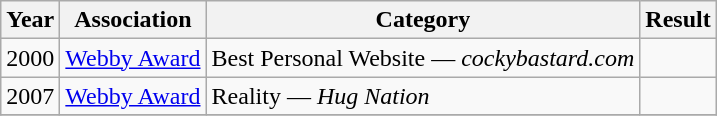<table class="wikitable">
<tr>
<th>Year</th>
<th>Association</th>
<th>Category</th>
<th>Result</th>
</tr>
<tr>
<td>2000</td>
<td><a href='#'>Webby Award</a></td>
<td>Best Personal Website — <em>cockybastard.com</em></td>
<td></td>
</tr>
<tr>
<td>2007</td>
<td><a href='#'>Webby Award</a></td>
<td>Reality — <em>Hug Nation</em></td>
<td></td>
</tr>
<tr>
</tr>
</table>
